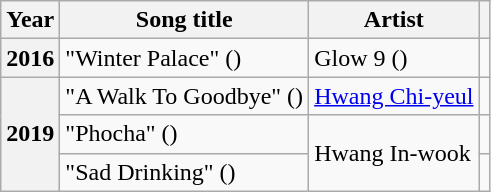<table class="wikitable plainrowheaders sortable">
<tr>
<th scope="col">Year</th>
<th scope="col">Song title</th>
<th scope="col">Artist</th>
<th scope="col" class="unsortable"></th>
</tr>
<tr>
<th scope="row">2016</th>
<td>"Winter Palace" ()</td>
<td>Glow 9 ()</td>
<td style="text-align:center"></td>
</tr>
<tr>
<th scope="row" rowspan="3">2019</th>
<td>"A Walk To Goodbye" ()</td>
<td><a href='#'>Hwang Chi-yeul</a></td>
<td style="text-align:center"></td>
</tr>
<tr>
<td>"Phocha" ()</td>
<td rowspan="2">Hwang In-wook</td>
<td style="text-align:center"></td>
</tr>
<tr>
<td>"Sad Drinking" ()</td>
<td style="text-align:center"></td>
</tr>
</table>
